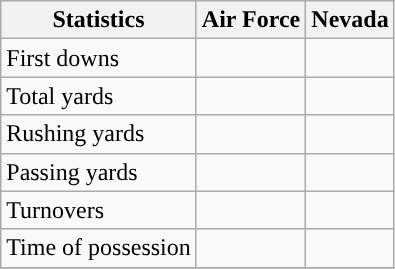<table class="wikitable">
<tr>
<th>Statistics</th>
<th>Air Force</th>
<th>Nevada</th>
</tr>
<tr>
<td>First downs</td>
<td></td>
<td></td>
</tr>
<tr>
<td>Total yards</td>
<td></td>
<td></td>
</tr>
<tr>
<td>Rushing yards</td>
<td></td>
<td></td>
</tr>
<tr>
<td>Passing yards</td>
<td></td>
<td></td>
</tr>
<tr>
<td>Turnovers</td>
<td></td>
<td></td>
</tr>
<tr>
<td>Time of possession</td>
<td></td>
<td></td>
</tr>
<tr>
</tr>
</table>
